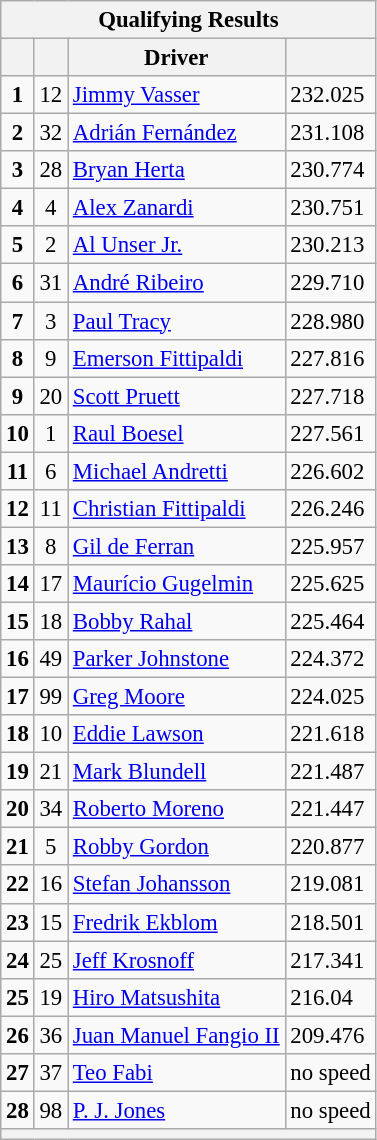<table class="wikitable" style="font-size:95%;">
<tr>
<th colspan=5>Qualifying Results</th>
</tr>
<tr>
<th></th>
<th></th>
<th>Driver</th>
<th></th>
</tr>
<tr>
<td align="center"><strong>1</strong></td>
<td align="center">12</td>
<td> <a href='#'>Jimmy Vasser</a></td>
<td>232.025</td>
</tr>
<tr>
<td align="center"><strong>2</strong></td>
<td align="center">32</td>
<td> <a href='#'>Adrián Fernández</a></td>
<td>231.108</td>
</tr>
<tr>
<td align="center"><strong>3</strong></td>
<td align="center">28</td>
<td> <a href='#'>Bryan Herta</a></td>
<td>230.774</td>
</tr>
<tr>
<td align="center"><strong>4</strong></td>
<td align="center">4</td>
<td> <a href='#'>Alex Zanardi</a> </td>
<td>230.751</td>
</tr>
<tr>
<td align="center"><strong>5</strong></td>
<td align="center">2</td>
<td> <a href='#'>Al Unser Jr.</a></td>
<td>230.213</td>
</tr>
<tr>
<td align="center"><strong>6</strong></td>
<td align="center">31</td>
<td> <a href='#'>André Ribeiro</a></td>
<td>229.710</td>
</tr>
<tr>
<td align="center"><strong>7</strong></td>
<td align="center">3</td>
<td> <a href='#'>Paul Tracy</a></td>
<td>228.980</td>
</tr>
<tr>
<td align="center"><strong>8</strong></td>
<td align="center">9</td>
<td> <a href='#'>Emerson Fittipaldi</a></td>
<td>227.816</td>
</tr>
<tr>
<td align="center"><strong>9</strong></td>
<td align="center">20</td>
<td> <a href='#'>Scott Pruett</a></td>
<td>227.718</td>
</tr>
<tr>
<td align="center"><strong>10</strong></td>
<td align="center">1</td>
<td> <a href='#'>Raul Boesel</a></td>
<td>227.561</td>
</tr>
<tr>
<td align="center"><strong>11</strong></td>
<td align="center">6</td>
<td> <a href='#'>Michael Andretti</a></td>
<td>226.602</td>
</tr>
<tr>
<td align="center"><strong>12</strong></td>
<td align="center">11</td>
<td> <a href='#'>Christian Fittipaldi</a></td>
<td>226.246</td>
</tr>
<tr>
<td align="center"><strong>13</strong></td>
<td align="center">8</td>
<td> <a href='#'>Gil de Ferran</a></td>
<td>225.957</td>
</tr>
<tr>
<td align="center"><strong>14</strong></td>
<td align="center">17</td>
<td> <a href='#'>Maurício Gugelmin</a></td>
<td>225.625</td>
</tr>
<tr>
<td align="center"><strong>15</strong></td>
<td align="center">18</td>
<td> <a href='#'>Bobby Rahal</a></td>
<td>225.464</td>
</tr>
<tr>
<td align="center"><strong>16</strong></td>
<td align="center">49</td>
<td> <a href='#'>Parker Johnstone</a></td>
<td>224.372</td>
</tr>
<tr>
<td align="center"><strong>17</strong></td>
<td align="center">99</td>
<td> <a href='#'>Greg Moore</a> </td>
<td>224.025</td>
</tr>
<tr>
<td align="center"><strong>18</strong></td>
<td align="center">10</td>
<td> <a href='#'>Eddie Lawson</a> </td>
<td>221.618</td>
</tr>
<tr>
<td align="center"><strong>19</strong></td>
<td align="center">21</td>
<td> <a href='#'>Mark Blundell</a> </td>
<td>221.487</td>
</tr>
<tr>
<td align="center"><strong>20</strong></td>
<td align="center">34</td>
<td> <a href='#'>Roberto Moreno</a></td>
<td>221.447</td>
</tr>
<tr>
<td align="center"><strong>21</strong></td>
<td align="center">5</td>
<td> <a href='#'>Robby Gordon</a></td>
<td>220.877</td>
</tr>
<tr>
<td align="center"><strong>22</strong></td>
<td align="center">16</td>
<td> <a href='#'>Stefan Johansson</a></td>
<td>219.081</td>
</tr>
<tr>
<td align="center"><strong>23</strong></td>
<td align="center">15</td>
<td> <a href='#'>Fredrik Ekblom</a> </td>
<td>218.501</td>
</tr>
<tr>
<td align="center"><strong>24</strong></td>
<td align="center">25</td>
<td> <a href='#'>Jeff Krosnoff</a> </td>
<td>217.341</td>
</tr>
<tr>
<td align="center"><strong>25</strong></td>
<td align="center">19</td>
<td> <a href='#'>Hiro Matsushita</a></td>
<td>216.04</td>
</tr>
<tr>
<td align="center"><strong>26</strong></td>
<td align="center">36</td>
<td> <a href='#'>Juan Manuel Fangio II</a></td>
<td>209.476</td>
</tr>
<tr>
<td align="center"><strong>27</strong></td>
<td align="center">37</td>
<td> <a href='#'>Teo Fabi</a></td>
<td>no speed</td>
</tr>
<tr>
<td align="center"><strong>28</strong></td>
<td align="center">98</td>
<td> <a href='#'>P. J. Jones</a></td>
<td>no speed</td>
</tr>
<tr>
<th colspan=4></th>
</tr>
</table>
